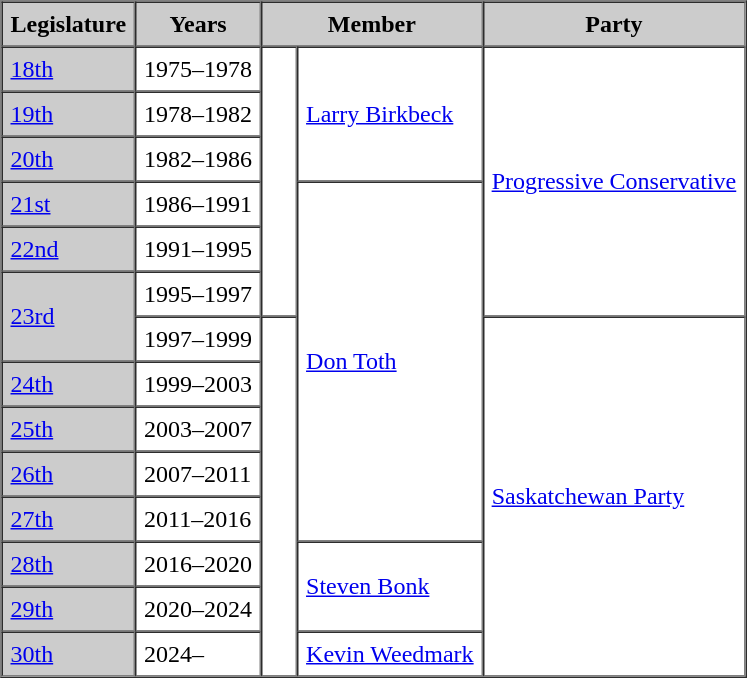<table border=1 cellpadding=5 cellspacing=0>
<tr bgcolor="CCCCCC">
<th>Legislature</th>
<th>Years</th>
<th colspan="2">Member</th>
<th>Party</th>
</tr>
<tr>
<td bgcolor="CCCCCC"><a href='#'>18th</a></td>
<td>1975–1978</td>
<td rowspan="6" >   </td>
<td rowspan="3"><a href='#'>Larry Birkbeck</a></td>
<td rowspan="6"><a href='#'>Progressive Conservative</a></td>
</tr>
<tr>
<td bgcolor="CCCCCC"><a href='#'>19th</a></td>
<td>1978–1982</td>
</tr>
<tr>
<td bgcolor="CCCCCC"><a href='#'>20th</a></td>
<td>1982–1986</td>
</tr>
<tr>
<td bgcolor="CCCCCC"><a href='#'>21st</a></td>
<td>1986–1991</td>
<td rowspan="8"><a href='#'>Don Toth</a></td>
</tr>
<tr>
<td bgcolor="CCCCCC"><a href='#'>22nd</a></td>
<td>1991–1995</td>
</tr>
<tr>
<td bgcolor="CCCCCC" rowspan="2"><a href='#'>23rd</a></td>
<td>1995–1997</td>
</tr>
<tr>
<td>1997–1999</td>
<td rowspan="8" >   </td>
<td rowspan="8"><a href='#'>Saskatchewan Party</a></td>
</tr>
<tr>
<td bgcolor="CCCCCC"><a href='#'>24th</a></td>
<td>1999–2003</td>
</tr>
<tr>
<td bgcolor="CCCCCC"><a href='#'>25th</a></td>
<td>2003–2007</td>
</tr>
<tr>
<td bgcolor="CCCCCC"><a href='#'>26th</a></td>
<td>2007–2011</td>
</tr>
<tr>
<td bgcolor="CCCCCC"><a href='#'>27th</a></td>
<td>2011–2016</td>
</tr>
<tr>
<td bgcolor="CCCCCC"><a href='#'>28th</a></td>
<td>2016–2020</td>
<td rowspan="2"><a href='#'>Steven Bonk</a></td>
</tr>
<tr>
<td bgcolor="CCCCCC"><a href='#'>29th</a></td>
<td>2020–2024</td>
</tr>
<tr>
<td bgcolor="CCCCCC"><a href='#'>30th</a></td>
<td>2024–</td>
<td><a href='#'>Kevin Weedmark</a></td>
</tr>
</table>
